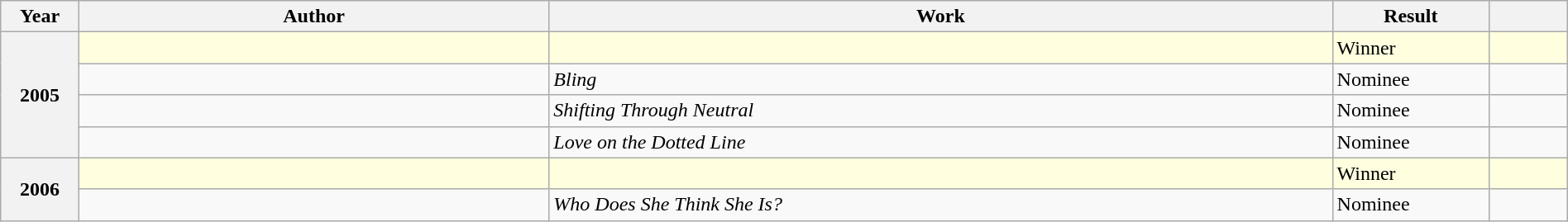<table class="wikitable sortable mw-collapsible" style="width:100%">
<tr>
<th scope="col" width=5%">Year</th>
<th scope="col" width=30%">Author</th>
<th scope="col" width=50%">Work</th>
<th scope="col" width=10%">Result</th>
<th scope="col" width=5%></th>
</tr>
<tr style=background:lightyellow>
<th rowspan="4">2005</th>
<td></td>
<td><em></em></td>
<td>Winner</td>
<td></td>
</tr>
<tr>
<td></td>
<td><em>Bling</em></td>
<td>Nominee</td>
<td></td>
</tr>
<tr>
<td></td>
<td><em>Shifting Through Neutral</em></td>
<td>Nominee</td>
<td></td>
</tr>
<tr>
<td></td>
<td><em>Love on the Dotted Line</em></td>
<td>Nominee</td>
<td></td>
</tr>
<tr style=background:lightyellow>
<th rowspan="2">2006</th>
<td></td>
<td><em></em></td>
<td>Winner</td>
<td></td>
</tr>
<tr>
<td></td>
<td><em>Who Does She Think She Is?</em></td>
<td>Nominee</td>
<td></td>
</tr>
</table>
